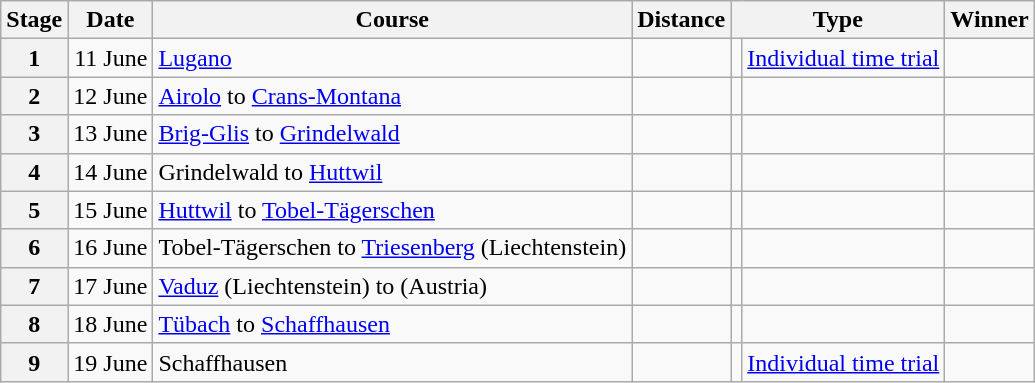<table class="wikitable">
<tr>
<th scope="col">Stage</th>
<th scope="col">Date</th>
<th scope="col">Course</th>
<th scope="col">Distance</th>
<th scope="col" colspan="2">Type</th>
<th scope="col">Winner</th>
</tr>
<tr>
<th scope="row">1</th>
<td style="text-align:right;">11 June</td>
<td><a href='#'>Lugano</a></td>
<td></td>
<td></td>
<td><a href='#'>Individual time trial</a></td>
<td></td>
</tr>
<tr>
<th scope="row">2</th>
<td style="text-align:right;">12 June</td>
<td><a href='#'>Airolo</a> to <a href='#'>Crans-Montana</a></td>
<td></td>
<td></td>
<td></td>
<td></td>
</tr>
<tr>
<th scope="row">3</th>
<td style="text-align:right;">13 June</td>
<td><a href='#'>Brig-Glis</a> to <a href='#'>Grindelwald</a></td>
<td></td>
<td></td>
<td></td>
<td></td>
</tr>
<tr>
<th scope="row">4</th>
<td style="text-align:right;">14 June</td>
<td>Grindelwald to <a href='#'>Huttwil</a></td>
<td></td>
<td></td>
<td></td>
<td></td>
</tr>
<tr>
<th scope="row">5</th>
<td style="text-align:right;">15 June</td>
<td><a href='#'>Huttwil</a> to <a href='#'>Tobel-Tägerschen</a></td>
<td></td>
<td></td>
<td></td>
<td></td>
</tr>
<tr>
<th scope="row">6</th>
<td style="text-align:right;">16 June</td>
<td>Tobel-Tägerschen to <a href='#'>Triesenberg</a> (Liechtenstein)</td>
<td></td>
<td></td>
<td></td>
<td></td>
</tr>
<tr>
<th scope="row">7</th>
<td style="text-align:right;">17 June</td>
<td><a href='#'>Vaduz</a> (Liechtenstein) to  (Austria)</td>
<td></td>
<td></td>
<td></td>
<td></td>
</tr>
<tr>
<th scope="row">8</th>
<td style="text-align:right;">18 June</td>
<td><a href='#'>Tübach</a> to <a href='#'>Schaffhausen</a></td>
<td></td>
<td></td>
<td></td>
<td></td>
</tr>
<tr>
<th scope="row">9</th>
<td style="text-align:right;">19 June</td>
<td>Schaffhausen</td>
<td></td>
<td></td>
<td><a href='#'>Individual time trial</a></td>
<td></td>
</tr>
</table>
